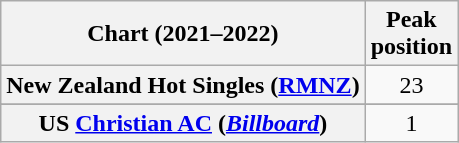<table class="wikitable sortable plainrowheaders" style="text-align:center">
<tr>
<th scope="col">Chart (2021–2022)</th>
<th scope="col">Peak<br>position</th>
</tr>
<tr>
<th scope="row">New Zealand Hot Singles (<a href='#'>RMNZ</a>)</th>
<td>23</td>
</tr>
<tr>
</tr>
<tr>
</tr>
<tr>
<th scope="row">US <a href='#'>Christian AC</a> (<em><a href='#'>Billboard</a></em>)</th>
<td>1</td>
</tr>
</table>
